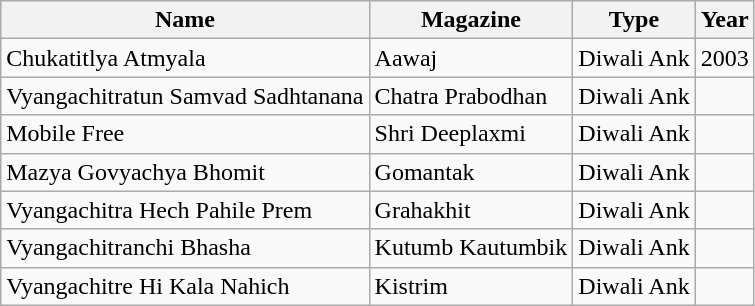<table class="wikitable">
<tr>
<th>Name</th>
<th>Magazine</th>
<th>Type</th>
<th>Year</th>
</tr>
<tr>
<td>Chukatitlya Atmyala</td>
<td>Aawaj</td>
<td>Diwali Ank</td>
<td>2003</td>
</tr>
<tr>
<td>Vyangachitratun Samvad Sadhtanana</td>
<td>Chatra Prabodhan</td>
<td>Diwali Ank</td>
<td></td>
</tr>
<tr>
<td>Mobile Free</td>
<td>Shri Deeplaxmi</td>
<td>Diwali Ank</td>
<td></td>
</tr>
<tr>
<td>Mazya Govyachya Bhomit</td>
<td>Gomantak</td>
<td>Diwali Ank</td>
<td></td>
</tr>
<tr>
<td>Vyangachitra Hech Pahile Prem</td>
<td>Grahakhit</td>
<td>Diwali Ank</td>
<td></td>
</tr>
<tr>
<td>Vyangachitranchi Bhasha</td>
<td>Kutumb Kautumbik</td>
<td>Diwali Ank</td>
<td></td>
</tr>
<tr>
<td>Vyangachitre Hi Kala Nahich</td>
<td>Kistrim</td>
<td>Diwali Ank</td>
<td></td>
</tr>
</table>
